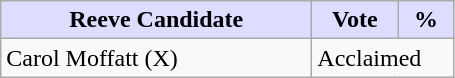<table class="wikitable">
<tr>
<th style="background:#ddf; width:200px;">Reeve Candidate </th>
<th style="background:#ddf; width:50px;">Vote</th>
<th style="background:#ddf; width:30px;">%</th>
</tr>
<tr>
<td>Carol Moffatt (X)</td>
<td colspan="2">Acclaimed</td>
</tr>
</table>
